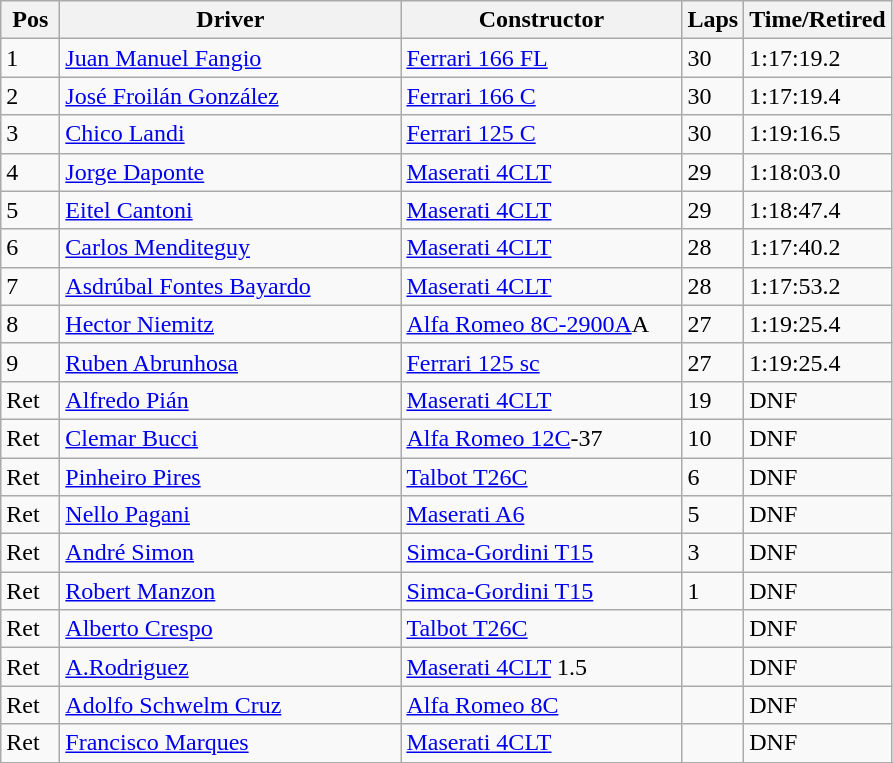<table class="wikitable">
<tr>
<th style="width:32px;">Pos</th>
<th style="width:220px;">Driver</th>
<th style="width:180px;">Constructor</th>
<th style="width:32px;">Laps</th>
<th style="width:84px;">Time/Retired</th>
</tr>
<tr>
<td>1</td>
<td> <a href='#'>Juan Manuel Fangio</a></td>
<td><a href='#'>Ferrari 166 FL</a></td>
<td>30</td>
<td>1:17:19.2</td>
</tr>
<tr>
<td>2</td>
<td> <a href='#'>José Froilán González</a></td>
<td><a href='#'>Ferrari 166 C</a></td>
<td>30</td>
<td>1:17:19.4</td>
</tr>
<tr>
<td>3</td>
<td> <a href='#'>Chico Landi</a></td>
<td><a href='#'>Ferrari 125 C</a></td>
<td>30</td>
<td>1:19:16.5</td>
</tr>
<tr>
<td>4</td>
<td> <a href='#'>Jorge Daponte</a></td>
<td><a href='#'>Maserati 4CLT</a></td>
<td>29</td>
<td>1:18:03.0</td>
</tr>
<tr>
<td>5</td>
<td> <a href='#'>Eitel Cantoni</a></td>
<td><a href='#'>Maserati 4CLT</a></td>
<td>29</td>
<td>1:18:47.4</td>
</tr>
<tr>
<td>6</td>
<td> <a href='#'>Carlos Menditeguy</a></td>
<td><a href='#'>Maserati 4CLT</a></td>
<td>28</td>
<td>1:17:40.2</td>
</tr>
<tr>
<td>7</td>
<td> <a href='#'>Asdrúbal Fontes Bayardo</a></td>
<td><a href='#'>Maserati 4CLT</a></td>
<td>28</td>
<td>1:17:53.2</td>
</tr>
<tr>
<td>8</td>
<td> <a href='#'>Hector Niemitz</a></td>
<td><a href='#'>Alfa Romeo 8C-2900A</a>A</td>
<td>27</td>
<td>1:19:25.4</td>
</tr>
<tr>
<td>9</td>
<td> <a href='#'>Ruben Abrunhosa</a></td>
<td><a href='#'>Ferrari 125 sc</a></td>
<td>27</td>
<td>1:19:25.4</td>
</tr>
<tr>
<td>Ret</td>
<td> <a href='#'>Alfredo Pián</a></td>
<td><a href='#'>Maserati 4CLT</a></td>
<td>19</td>
<td>DNF</td>
</tr>
<tr>
<td>Ret</td>
<td> <a href='#'>Clemar Bucci</a></td>
<td><a href='#'>Alfa Romeo 12C</a>-37</td>
<td>10</td>
<td>DNF</td>
</tr>
<tr>
<td>Ret</td>
<td> <a href='#'>Pinheiro Pires</a></td>
<td><a href='#'>Talbot T26C</a></td>
<td>6</td>
<td>DNF</td>
</tr>
<tr>
<td>Ret</td>
<td> <a href='#'>Nello Pagani</a></td>
<td><a href='#'>Maserati A6</a></td>
<td>5</td>
<td>DNF</td>
</tr>
<tr>
<td>Ret</td>
<td> <a href='#'>André Simon</a></td>
<td><a href='#'>Simca-Gordini T15</a></td>
<td>3</td>
<td>DNF</td>
</tr>
<tr>
<td>Ret</td>
<td> <a href='#'>Robert Manzon</a></td>
<td><a href='#'>Simca-Gordini T15</a></td>
<td>1</td>
<td>DNF</td>
</tr>
<tr>
<td>Ret</td>
<td> <a href='#'>Alberto Crespo</a></td>
<td><a href='#'>Talbot T26C</a></td>
<td></td>
<td>DNF</td>
</tr>
<tr>
<td>Ret</td>
<td> <a href='#'>A.Rodriguez</a></td>
<td><a href='#'>Maserati 4CLT</a> 1.5</td>
<td></td>
<td>DNF</td>
</tr>
<tr>
<td>Ret</td>
<td> <a href='#'>Adolfo Schwelm Cruz</a></td>
<td><a href='#'>Alfa Romeo 8C</a></td>
<td></td>
<td>DNF</td>
</tr>
<tr>
<td>Ret</td>
<td> <a href='#'>Francisco Marques</a></td>
<td><a href='#'>Maserati 4CLT</a></td>
<td></td>
<td>DNF</td>
</tr>
<tr>
</tr>
</table>
